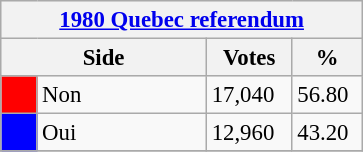<table class="wikitable" style="font-size: 95%; clear:both">
<tr style="background-color:#E9E9E9">
<th colspan=4><a href='#'>1980 Quebec referendum</a></th>
</tr>
<tr style="background-color:#E9E9E9">
<th colspan=2 style="width: 130px">Side</th>
<th style="width: 50px">Votes</th>
<th style="width: 40px">%</th>
</tr>
<tr>
<td bgcolor="red"></td>
<td>Non</td>
<td>17,040</td>
<td>56.80</td>
</tr>
<tr>
<td bgcolor="blue"></td>
<td>Oui</td>
<td>12,960</td>
<td>43.20</td>
</tr>
<tr>
</tr>
</table>
